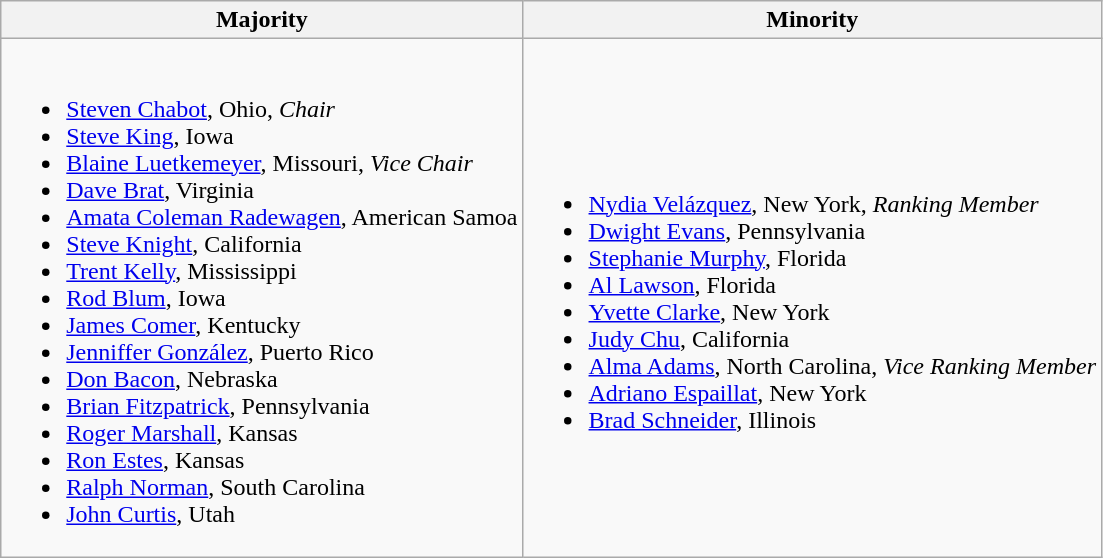<table class=wikitable>
<tr>
<th>Majority</th>
<th>Minority</th>
</tr>
<tr>
<td><br><ul><li><a href='#'>Steven Chabot</a>, Ohio, <em>Chair</em></li><li><a href='#'>Steve King</a>, Iowa</li><li><a href='#'>Blaine Luetkemeyer</a>, Missouri, <em>Vice Chair</em></li><li><a href='#'>Dave Brat</a>, Virginia</li><li><a href='#'>Amata Coleman Radewagen</a>, American Samoa</li><li><a href='#'>Steve Knight</a>, California</li><li><a href='#'>Trent Kelly</a>, Mississippi</li><li><a href='#'>Rod Blum</a>, Iowa</li><li><a href='#'>James Comer</a>, Kentucky</li><li><a href='#'>Jenniffer González</a>, Puerto Rico</li><li><a href='#'>Don Bacon</a>, Nebraska</li><li><a href='#'>Brian Fitzpatrick</a>, Pennsylvania</li><li><a href='#'>Roger Marshall</a>, Kansas</li><li><a href='#'>Ron Estes</a>, Kansas</li><li><a href='#'>Ralph Norman</a>, South Carolina</li><li><a href='#'>John Curtis</a>, Utah</li></ul></td>
<td><br><ul><li><a href='#'>Nydia Velázquez</a>, New York, <em>Ranking Member</em></li><li><a href='#'>Dwight Evans</a>, Pennsylvania</li><li><a href='#'>Stephanie Murphy</a>, Florida</li><li><a href='#'>Al Lawson</a>, Florida</li><li><a href='#'>Yvette Clarke</a>, New York</li><li><a href='#'>Judy Chu</a>, California</li><li><a href='#'>Alma Adams</a>, North Carolina, <em>Vice Ranking Member</em></li><li><a href='#'>Adriano Espaillat</a>, New York</li><li><a href='#'>Brad Schneider</a>, Illinois</li></ul></td>
</tr>
</table>
